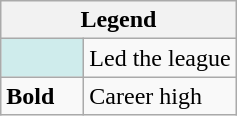<table class="wikitable mw-collapsible">
<tr>
<th colspan="2">Legend</th>
</tr>
<tr>
<td style="background:#cfecec; width:3em;"></td>
<td>Led the league</td>
</tr>
<tr>
<td><strong>Bold</strong></td>
<td>Career high</td>
</tr>
</table>
